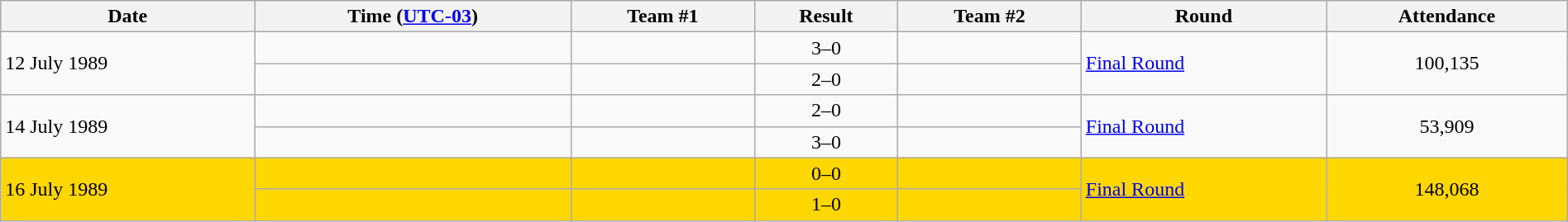<table class="wikitable" style="text-align:left; width:100%;">
<tr>
<th>Date</th>
<th>Time (<a href='#'>UTC-03</a>)</th>
<th>Team #1</th>
<th>Result</th>
<th>Team #2</th>
<th>Round</th>
<th>Attendance</th>
</tr>
<tr>
<td rowspan="2">12 July 1989</td>
<td></td>
<td><strong></strong></td>
<td style="text-align:center;">3–0</td>
<td></td>
<td rowspan="2"><a href='#'>Final Round</a></td>
<td rowspan="2" style="text-align:center;">100,135</td>
</tr>
<tr>
<td></td>
<td><strong></strong></td>
<td style="text-align:center;">2–0</td>
<td></td>
</tr>
<tr>
<td rowspan="2">14 July 1989</td>
<td></td>
<td><strong></strong></td>
<td style="text-align:center;">2–0</td>
<td></td>
<td rowspan="2"><a href='#'>Final Round</a></td>
<td rowspan="2" style="text-align:center;">53,909</td>
</tr>
<tr>
<td></td>
<td><strong></strong></td>
<td style="text-align:center;">3–0</td>
<td></td>
</tr>
<tr bgcolor=gold>
<td rowspan="2">16 July 1989</td>
<td></td>
<td></td>
<td style="text-align:center;">0–0</td>
<td></td>
<td rowspan="2"><a href='#'>Final Round</a></td>
<td rowspan="2" style="text-align:center;">148,068</td>
</tr>
<tr bgcolor=gold>
<td></td>
<td><strong></strong></td>
<td style="text-align:center;">1–0</td>
<td></td>
</tr>
</table>
